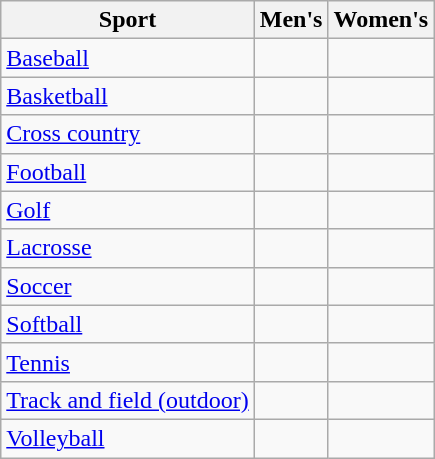<table class="wikitable" style=>
<tr>
<th>Sport</th>
<th>Men's</th>
<th>Women's</th>
</tr>
<tr>
<td><a href='#'>Baseball</a></td>
<td></td>
<td></td>
</tr>
<tr>
<td><a href='#'>Basketball</a></td>
<td></td>
<td></td>
</tr>
<tr>
<td><a href='#'>Cross country</a></td>
<td></td>
<td></td>
</tr>
<tr>
<td><a href='#'>Football</a></td>
<td></td>
<td></td>
</tr>
<tr>
<td><a href='#'>Golf</a></td>
<td></td>
<td></td>
</tr>
<tr>
<td><a href='#'>Lacrosse</a></td>
<td></td>
<td></td>
</tr>
<tr>
<td><a href='#'>Soccer</a></td>
<td></td>
<td></td>
</tr>
<tr>
<td><a href='#'>Softball</a></td>
<td></td>
<td></td>
</tr>
<tr>
<td><a href='#'>Tennis</a></td>
<td></td>
<td></td>
</tr>
<tr>
<td><a href='#'>Track and field (outdoor)</a></td>
<td></td>
<td></td>
</tr>
<tr>
<td><a href='#'>Volleyball</a></td>
<td></td>
<td></td>
</tr>
</table>
